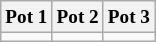<table class="wikitable" style="font-size:80%">
<tr>
<th>Pot 1</th>
<th>Pot 2</th>
<th>Pot 3</th>
</tr>
<tr>
<td valign=top></td>
<td valign=top></td>
<td valign=top></td>
</tr>
</table>
